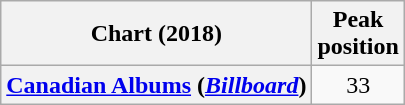<table class="wikitable plainrowheaders" style="text-align:center">
<tr>
<th scope="col">Chart (2018)</th>
<th scope="col">Peak<br>position</th>
</tr>
<tr>
<th scope="row"><a href='#'>Canadian Albums</a> (<a href='#'><em>Billboard</em></a>)</th>
<td>33</td>
</tr>
</table>
